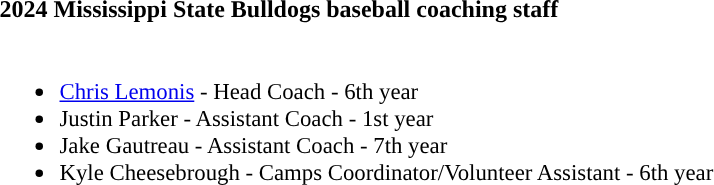<table class="toccolours" style="text-align: left;">
<tr>
<td colspan="9"><strong>2024 Mississippi State Bulldogs baseball coaching staff</strong></td>
</tr>
<tr>
<td style="font-size: 95%; vertical-align:top"><br><ul><li><a href='#'>Chris Lemonis</a> - Head Coach - 6th year</li><li>Justin Parker - Assistant Coach - 1st year</li><li>Jake Gautreau - Assistant Coach - 7th year</li><li>Kyle Cheesebrough - Camps Coordinator/Volunteer Assistant - 6th year</li></ul></td>
</tr>
</table>
